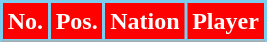<table class="wikitable sortable">
<tr>
<th style="background:#FF0000; color:#FFFFFF; border:2px solid #7CCDEF; scope="col">No.</th>
<th style="background:#FF0000; color:#FFFFFF; border:2px solid #7CCDEF; scope="col">Pos.</th>
<th style="background:#FF0000; color:#FFFFFF; border:2px solid #7CCDEF; scope="col">Nation</th>
<th style="background:#FF0000; color:#FFFFFF; border:2px solid #7CCDEF; scope="col">Player</th>
</tr>
<tr>
</tr>
</table>
